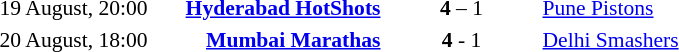<table style="font-size:90%">
<tr>
<td width=100>19 August, 20:00</td>
<td width=150 align=right><strong><a href='#'>Hyderabad HotShots</a></strong></td>
<td width="100" align="center"><strong>4</strong> – 1</td>
<td width=150><a href='#'>Pune Pistons</a></td>
</tr>
<tr>
<td width=100>20 August, 18:00</td>
<td width="150" align="right"><strong><a href='#'>Mumbai Marathas</a></strong> </td>
<td width="100" align="center"><strong>4 </strong>- 1</td>
<td width=150><a href='#'>Delhi Smashers</a></td>
</tr>
</table>
